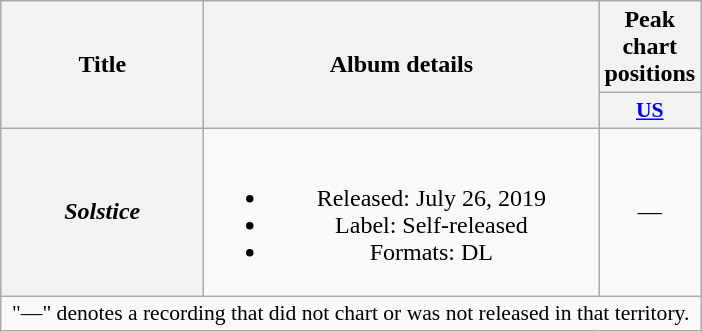<table class="wikitable plainrowheaders" style="text-align:center;">
<tr>
<th scope="col" rowspan="2" style="width:8em;">Title</th>
<th scope="col" rowspan="2" style="width:16em;">Album details</th>
<th scope="col" colspan="1">Peak chart positions</th>
</tr>
<tr>
<th scope="col" style="width:2.5em;font-size:90%;"><a href='#'>US</a><br></th>
</tr>
<tr>
<th scope="row"><em>Solstice</em></th>
<td><br><ul><li>Released: July 26, 2019</li><li>Label: Self-released</li><li>Formats: DL</li></ul></td>
<td>—</td>
</tr>
<tr>
<td colspan="12" style="font-size:90%">"—" denotes a recording that did not chart or was not released in that territory.</td>
</tr>
</table>
